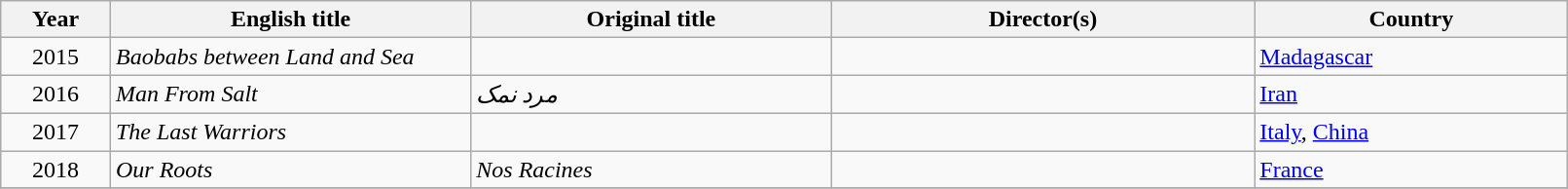<table class="sortable wikitable" width="85%" cellpadding="5">
<tr>
<th width="7%">Year</th>
<th width="23%">English title</th>
<th width="23%">Original title</th>
<th width="27%">Director(s)</th>
<th width="20%">Country</th>
</tr>
<tr>
<td style="text-align:center;">2015</td>
<td><em>Baobabs between Land and Sea</em> </td>
<td></td>
<td></td>
<td><a href='#'>Madagascar</a></td>
</tr>
<tr>
<td style="text-align:center;">2016</td>
<td><em>Man From Salt</em> </td>
<td><em>مرد نمک</em></td>
<td></td>
<td><a href='#'>Iran</a></td>
</tr>
<tr>
<td style="text-align:center;">2017</td>
<td><em>The Last Warriors</em> </td>
<td></td>
<td></td>
<td><a href='#'>Italy</a>, <a href='#'>China</a></td>
</tr>
<tr>
<td style="text-align:center;">2018</td>
<td><em>Our Roots</em> </td>
<td><em>Nos Racines</em></td>
<td></td>
<td><a href='#'>France</a></td>
</tr>
<tr>
</tr>
</table>
